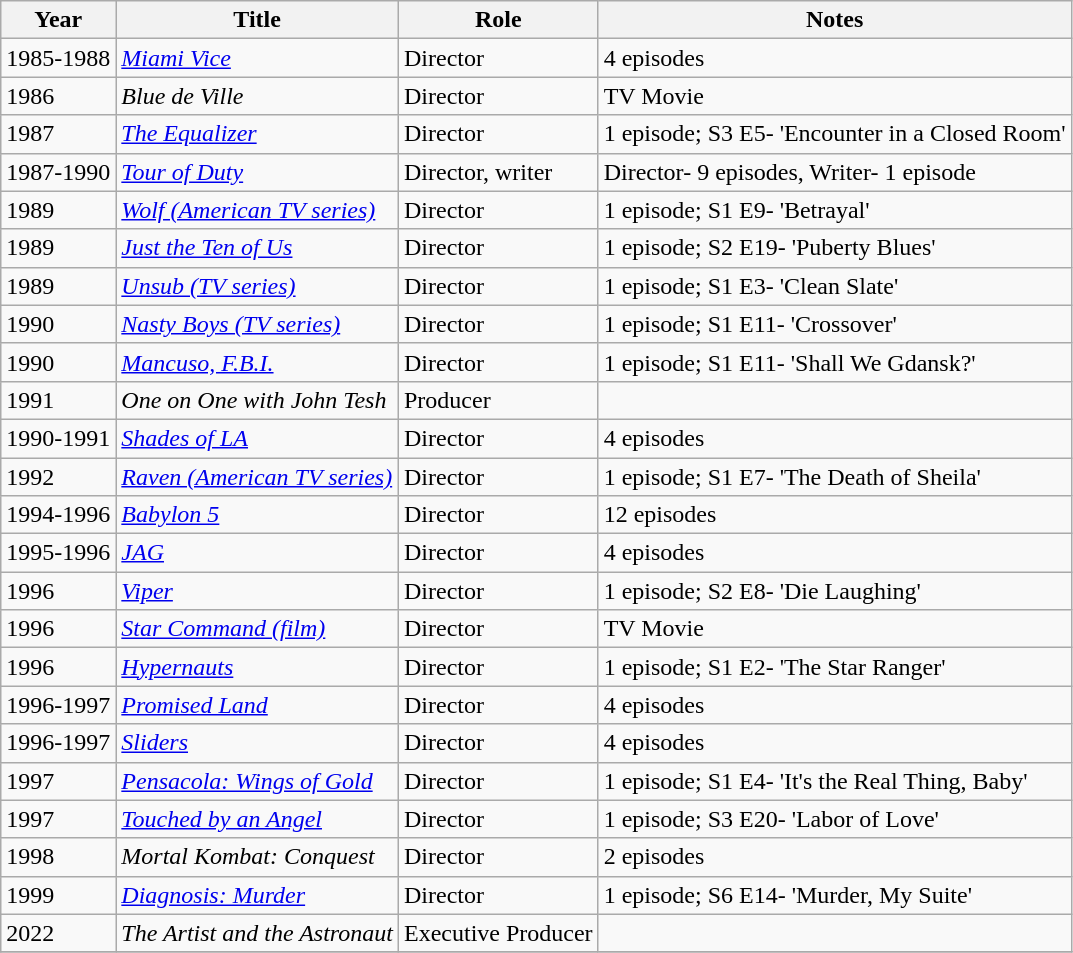<table class="wikitable sortable">
<tr>
<th>Year</th>
<th>Title</th>
<th>Role</th>
<th>Notes</th>
</tr>
<tr>
<td>1985-1988</td>
<td><em><a href='#'>Miami Vice</a></em></td>
<td>Director</td>
<td>4 episodes</td>
</tr>
<tr>
<td>1986</td>
<td><em>Blue de Ville</em></td>
<td>Director</td>
<td>TV Movie</td>
</tr>
<tr>
<td>1987</td>
<td><em><a href='#'>The Equalizer</a></em></td>
<td>Director</td>
<td>1 episode; S3 E5- 'Encounter in a Closed Room'</td>
</tr>
<tr>
<td>1987-1990</td>
<td><em><a href='#'>Tour of Duty</a></em></td>
<td>Director, writer</td>
<td>Director- 9 episodes, Writer- 1 episode</td>
</tr>
<tr>
<td>1989</td>
<td><em><a href='#'>Wolf (American TV series)</a></em></td>
<td>Director</td>
<td>1 episode; S1 E9- 'Betrayal'</td>
</tr>
<tr>
<td>1989</td>
<td><em><a href='#'>Just the Ten of Us</a></em></td>
<td>Director</td>
<td>1 episode; S2 E19- 'Puberty Blues'</td>
</tr>
<tr>
<td>1989</td>
<td><em><a href='#'>Unsub (TV series)</a></em></td>
<td>Director</td>
<td>1 episode; S1 E3- 'Clean Slate'</td>
</tr>
<tr>
<td>1990</td>
<td><em><a href='#'>Nasty Boys (TV series)</a></em></td>
<td>Director</td>
<td>1 episode; S1 E11- 'Crossover'</td>
</tr>
<tr>
<td>1990</td>
<td><em><a href='#'>Mancuso, F.B.I.</a></em></td>
<td>Director</td>
<td>1 episode; S1 E11- 'Shall We Gdansk?'</td>
</tr>
<tr>
<td>1991</td>
<td><em>One on One with John Tesh</em></td>
<td>Producer</td>
<td></td>
</tr>
<tr>
<td>1990-1991</td>
<td><em><a href='#'>Shades of LA</a></em></td>
<td>Director</td>
<td>4 episodes</td>
</tr>
<tr>
<td>1992</td>
<td><em><a href='#'>Raven (American TV series)</a></em></td>
<td>Director</td>
<td>1 episode; S1 E7- 'The Death of Sheila'</td>
</tr>
<tr>
<td>1994-1996</td>
<td><em><a href='#'>Babylon 5</a></em></td>
<td>Director</td>
<td>12 episodes</td>
</tr>
<tr>
<td>1995-1996</td>
<td><em><a href='#'>JAG</a></em></td>
<td>Director</td>
<td>4 episodes</td>
</tr>
<tr>
<td>1996</td>
<td><em><a href='#'>Viper</a></em></td>
<td>Director</td>
<td>1 episode; S2 E8- 'Die Laughing'</td>
</tr>
<tr>
<td>1996</td>
<td><em><a href='#'>Star Command (film)</a></em></td>
<td>Director</td>
<td>TV Movie</td>
</tr>
<tr>
<td>1996</td>
<td><em><a href='#'>Hypernauts</a></em></td>
<td>Director</td>
<td>1 episode; S1 E2- 'The Star Ranger'</td>
</tr>
<tr>
<td>1996-1997</td>
<td><em><a href='#'>Promised Land</a></em></td>
<td>Director</td>
<td>4 episodes</td>
</tr>
<tr>
<td>1996-1997</td>
<td><em><a href='#'>Sliders</a></em></td>
<td>Director</td>
<td>4 episodes</td>
</tr>
<tr>
<td>1997</td>
<td><em><a href='#'>Pensacola: Wings of Gold</a></em></td>
<td>Director</td>
<td>1 episode; S1 E4- 'It's the Real Thing, Baby'</td>
</tr>
<tr>
<td>1997</td>
<td><em><a href='#'>Touched by an Angel</a></em></td>
<td>Director</td>
<td>1 episode; S3 E20- 'Labor of Love'</td>
</tr>
<tr>
<td>1998</td>
<td><em>Mortal Kombat: Conquest</em></td>
<td>Director</td>
<td>2 episodes</td>
</tr>
<tr>
<td>1999</td>
<td><em><a href='#'>Diagnosis: Murder</a></em></td>
<td>Director</td>
<td>1 episode; S6 E14- 'Murder, My Suite'</td>
</tr>
<tr>
<td>2022</td>
<td><em>The Artist and the Astronaut</em></td>
<td>Executive Producer</td>
<td></td>
</tr>
<tr>
</tr>
</table>
